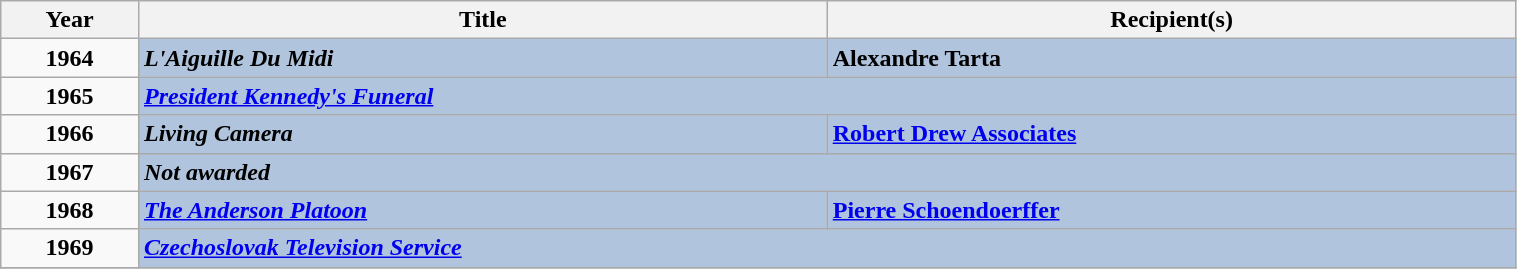<table class="wikitable" width="80%">
<tr>
<th width=5%>Year</th>
<th width=25%><strong>Title</strong></th>
<th width=25%><strong>Recipient(s)</strong></th>
</tr>
<tr>
<td rowspan="1" style="text-align:center;"><strong>1964</strong></td>
<td style="background:#B0C4DE;"><strong><em>L'Aiguille Du Midi</em></strong></td>
<td style="background:#B0C4DE;"><strong>Alexandre Tarta</strong></td>
</tr>
<tr>
<td rowspan="1" style="text-align:center;"><strong>1965</strong></td>
<td colspan="2" style="background:#B0C4DE;"><strong><em><a href='#'>President Kennedy's Funeral</a></em></strong></td>
</tr>
<tr>
<td rowspan="1" style="text-align:center;"><strong>1966</strong></td>
<td style="background:#B0C4DE;"><strong><em>Living Camera</em></strong></td>
<td style="background:#B0C4DE;"><strong><a href='#'>Robert Drew Associates</a></strong></td>
</tr>
<tr>
<td rowspan="1" style="text-align:center;"><strong>1967</strong></td>
<td colspan="2" style="background:#B0C4DE;"><strong><em>Not awarded</em></strong></td>
</tr>
<tr>
<td rowspan="1" style="text-align:center;"><strong>1968</strong></td>
<td style="background:#B0C4DE;"><strong><em><a href='#'>The Anderson Platoon</a></em></strong></td>
<td style="background:#B0C4DE;"><strong><a href='#'>Pierre Schoendoerffer</a></strong></td>
</tr>
<tr>
<td rowspan="1" style="text-align:center;"><strong>1969</strong></td>
<td colspan="2" style="background:#B0C4DE;"><strong><em><a href='#'>Czechoslovak Television Service</a></em></strong></td>
</tr>
<tr>
</tr>
</table>
